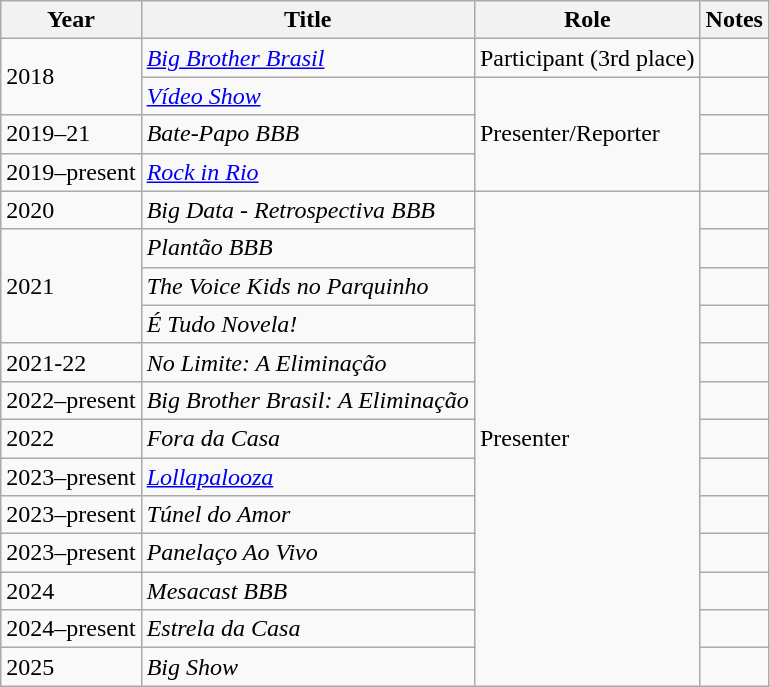<table class="wikitable">
<tr>
<th>Year</th>
<th>Title</th>
<th>Role</th>
<th>Notes</th>
</tr>
<tr>
<td rowspan="2">2018</td>
<td><em><a href='#'>Big Brother Brasil</a></em></td>
<td>Participant (3rd place)</td>
<td></td>
</tr>
<tr>
<td><em><a href='#'>Vídeo Show</a></em></td>
<td rowspan="3">Presenter/Reporter</td>
<td></td>
</tr>
<tr>
<td>2019–21</td>
<td><em>Bate-Papo BBB</em></td>
<td></td>
</tr>
<tr>
<td rowspan="1">2019–present</td>
<td><em><a href='#'>Rock in Rio</a></em></td>
<td></td>
</tr>
<tr>
<td>2020</td>
<td><em>Big Data - Retrospectiva BBB</em></td>
<td rowspan="13">Presenter</td>
<td></td>
</tr>
<tr>
<td rowspan="3">2021</td>
<td><em>Plantão BBB</em></td>
<td></td>
</tr>
<tr>
<td><em>The Voice Kids no Parquinho</em></td>
<td></td>
</tr>
<tr>
<td><em>É Tudo Novela!</em></td>
<td></td>
</tr>
<tr>
<td>2021-22</td>
<td><em>No Limite: A Eliminação</em></td>
<td></td>
</tr>
<tr>
<td>2022–present</td>
<td><em>Big Brother Brasil: A Eliminação</em></td>
<td></td>
</tr>
<tr>
<td rowspan="1">2022</td>
<td><em>Fora da Casa</em></td>
<td></td>
</tr>
<tr>
<td>2023–present</td>
<td><em><a href='#'>Lollapalooza</a></em></td>
<td></td>
</tr>
<tr>
<td>2023–present</td>
<td><em>Túnel do Amor</em></td>
<td></td>
</tr>
<tr>
<td>2023–present</td>
<td><em>Panelaço Ao Vivo</em></td>
<td></td>
</tr>
<tr>
<td>2024</td>
<td><em>Mesacast BBB</em></td>
<td></td>
</tr>
<tr>
<td>2024–present</td>
<td><em>Estrela da Casa</em></td>
<td></td>
</tr>
<tr>
<td>2025</td>
<td><em>Big Show</em></td>
<td></td>
</tr>
</table>
